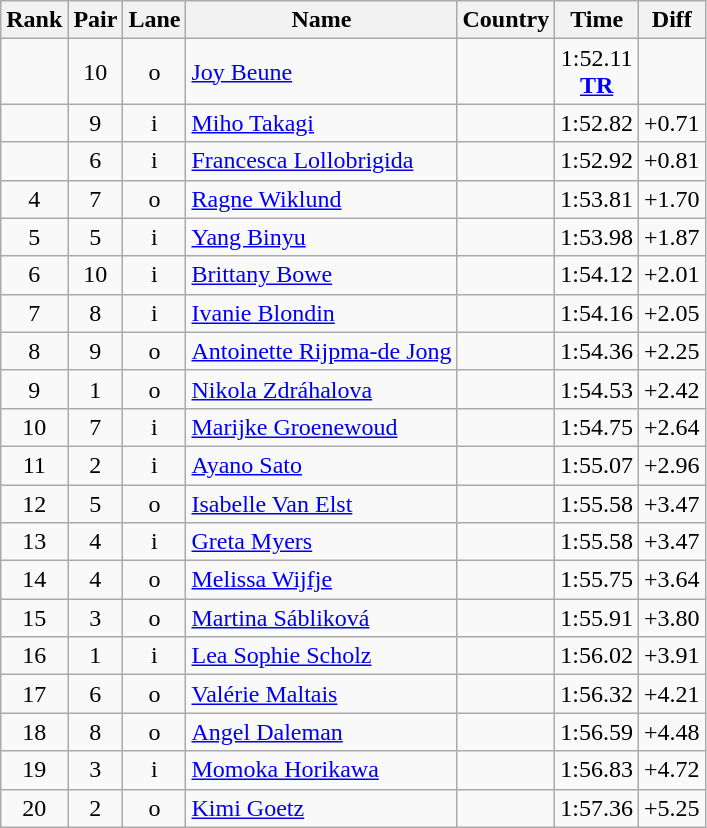<table class="wikitable sortable" style="text-align:center">
<tr>
<th>Rank</th>
<th>Pair</th>
<th>Lane</th>
<th>Name</th>
<th>Country</th>
<th>Time</th>
<th>Diff</th>
</tr>
<tr>
<td></td>
<td>10</td>
<td>o</td>
<td align=left><a href='#'>Joy Beune</a></td>
<td align=left></td>
<td>1:52.11<br><strong><a href='#'>TR</a></strong></td>
<td></td>
</tr>
<tr>
<td></td>
<td>9</td>
<td>i</td>
<td align=left><a href='#'>Miho Takagi</a></td>
<td align=left></td>
<td>1:52.82</td>
<td>+0.71</td>
</tr>
<tr>
<td></td>
<td>6</td>
<td>i</td>
<td align=left><a href='#'>Francesca Lollobrigida</a></td>
<td align=left></td>
<td>1:52.92</td>
<td>+0.81</td>
</tr>
<tr>
<td>4</td>
<td>7</td>
<td>o</td>
<td align=left><a href='#'>Ragne Wiklund</a></td>
<td align=left></td>
<td>1:53.81</td>
<td>+1.70</td>
</tr>
<tr>
<td>5</td>
<td>5</td>
<td>i</td>
<td align=left><a href='#'>Yang Binyu</a></td>
<td align=left></td>
<td>1:53.98</td>
<td>+1.87</td>
</tr>
<tr>
<td>6</td>
<td>10</td>
<td>i</td>
<td align=left><a href='#'>Brittany Bowe</a></td>
<td align=left></td>
<td>1:54.12</td>
<td>+2.01</td>
</tr>
<tr>
<td>7</td>
<td>8</td>
<td>i</td>
<td align=left><a href='#'>Ivanie Blondin</a></td>
<td align=left></td>
<td>1:54.16</td>
<td>+2.05</td>
</tr>
<tr>
<td>8</td>
<td>9</td>
<td>o</td>
<td align=left><a href='#'>Antoinette Rijpma-de Jong</a></td>
<td align=left></td>
<td>1:54.36</td>
<td>+2.25</td>
</tr>
<tr>
<td>9</td>
<td>1</td>
<td>o</td>
<td align=left><a href='#'>Nikola Zdráhalova</a></td>
<td align=left></td>
<td>1:54.53</td>
<td>+2.42</td>
</tr>
<tr>
<td>10</td>
<td>7</td>
<td>i</td>
<td align=left><a href='#'>Marijke Groenewoud</a></td>
<td align=left></td>
<td>1:54.75</td>
<td>+2.64</td>
</tr>
<tr>
<td>11</td>
<td>2</td>
<td>i</td>
<td align=left><a href='#'>Ayano Sato</a></td>
<td align=left></td>
<td>1:55.07</td>
<td>+2.96</td>
</tr>
<tr>
<td>12</td>
<td>5</td>
<td>o</td>
<td align=left><a href='#'>Isabelle Van Elst</a></td>
<td align=left></td>
<td>1:55.58</td>
<td>+3.47</td>
</tr>
<tr>
<td>13</td>
<td>4</td>
<td>i</td>
<td align=left><a href='#'>Greta Myers</a></td>
<td align=left></td>
<td>1:55.58</td>
<td>+3.47</td>
</tr>
<tr>
<td>14</td>
<td>4</td>
<td>o</td>
<td align=left><a href='#'>Melissa Wijfje</a></td>
<td align=left></td>
<td>1:55.75</td>
<td>+3.64</td>
</tr>
<tr>
<td>15</td>
<td>3</td>
<td>o</td>
<td align=left><a href='#'>Martina Sábliková</a></td>
<td align=left></td>
<td>1:55.91</td>
<td>+3.80</td>
</tr>
<tr>
<td>16</td>
<td>1</td>
<td>i</td>
<td align=left><a href='#'>Lea Sophie Scholz</a></td>
<td align=left></td>
<td>1:56.02</td>
<td>+3.91</td>
</tr>
<tr>
<td>17</td>
<td>6</td>
<td>o</td>
<td align=left><a href='#'>Valérie Maltais</a></td>
<td align=left></td>
<td>1:56.32</td>
<td>+4.21</td>
</tr>
<tr>
<td>18</td>
<td>8</td>
<td>o</td>
<td align=left><a href='#'>Angel Daleman</a></td>
<td align=left></td>
<td>1:56.59</td>
<td>+4.48</td>
</tr>
<tr>
<td>19</td>
<td>3</td>
<td>i</td>
<td align=left><a href='#'>Momoka Horikawa</a></td>
<td align=left></td>
<td>1:56.83</td>
<td>+4.72</td>
</tr>
<tr>
<td>20</td>
<td>2</td>
<td>o</td>
<td align=left><a href='#'>Kimi Goetz</a></td>
<td align=left></td>
<td>1:57.36</td>
<td>+5.25</td>
</tr>
</table>
